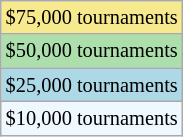<table class="wikitable" style="font-size:85%;">
<tr style="background:#f7e98e;">
<td>$75,000 tournaments</td>
</tr>
<tr style="background:#addfad;">
<td>$50,000 tournaments</td>
</tr>
<tr style="background:lightblue;">
<td>$25,000 tournaments</td>
</tr>
<tr style="background:#f0f8ff;">
<td>$10,000 tournaments</td>
</tr>
</table>
